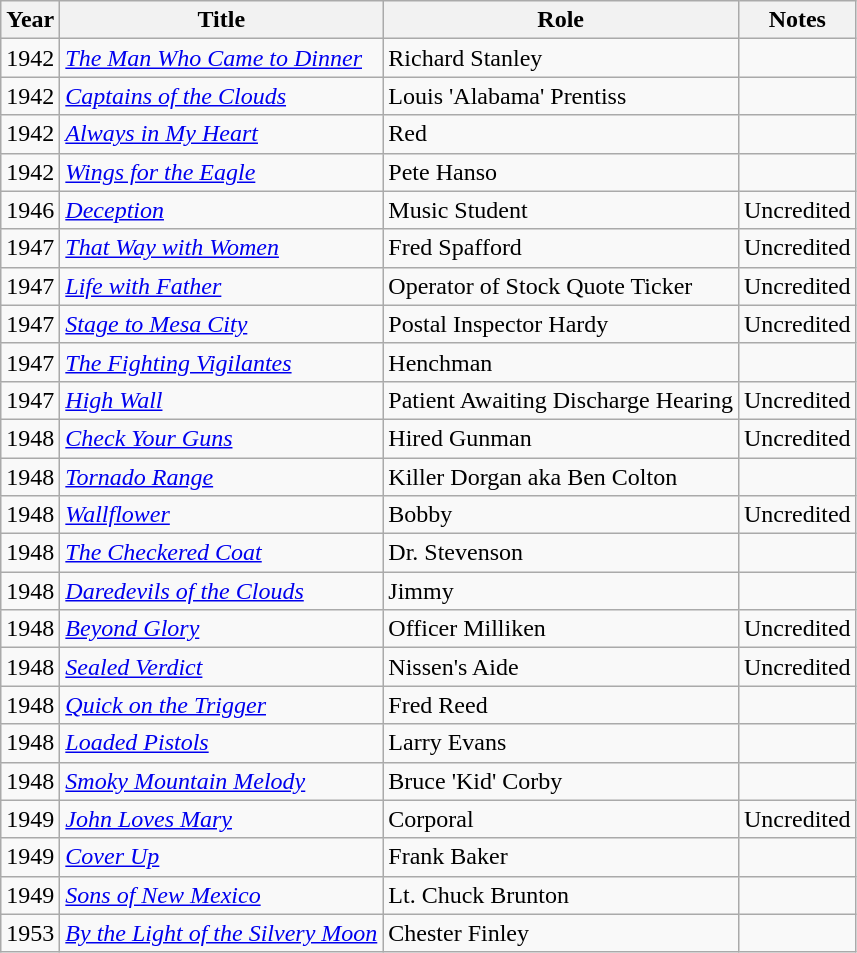<table class="wikitable">
<tr>
<th>Year</th>
<th>Title</th>
<th>Role</th>
<th>Notes</th>
</tr>
<tr>
<td>1942</td>
<td><em><a href='#'>The Man Who Came to Dinner</a></em></td>
<td>Richard Stanley</td>
<td></td>
</tr>
<tr>
<td>1942</td>
<td><em><a href='#'>Captains of the Clouds</a></em></td>
<td>Louis 'Alabama' Prentiss</td>
<td></td>
</tr>
<tr>
<td>1942</td>
<td><em><a href='#'>Always in My Heart</a></em></td>
<td>Red</td>
<td></td>
</tr>
<tr>
<td>1942</td>
<td><em><a href='#'>Wings for the Eagle</a></em></td>
<td>Pete Hanso</td>
<td></td>
</tr>
<tr>
<td>1946</td>
<td><em><a href='#'>Deception</a></em></td>
<td>Music Student</td>
<td>Uncredited</td>
</tr>
<tr>
<td>1947</td>
<td><em><a href='#'>That Way with Women</a></em></td>
<td>Fred Spafford</td>
<td>Uncredited</td>
</tr>
<tr>
<td>1947</td>
<td><em><a href='#'>Life with Father</a></em></td>
<td>Operator of Stock Quote Ticker</td>
<td>Uncredited</td>
</tr>
<tr>
<td>1947</td>
<td><em><a href='#'>Stage to Mesa City</a></em></td>
<td>Postal Inspector Hardy</td>
<td>Uncredited</td>
</tr>
<tr>
<td>1947</td>
<td><em><a href='#'>The Fighting Vigilantes</a></em></td>
<td>Henchman</td>
<td></td>
</tr>
<tr>
<td>1947</td>
<td><em><a href='#'>High Wall</a></em></td>
<td>Patient Awaiting Discharge Hearing</td>
<td>Uncredited</td>
</tr>
<tr>
<td>1948</td>
<td><em><a href='#'>Check Your Guns</a></em></td>
<td>Hired Gunman</td>
<td>Uncredited</td>
</tr>
<tr>
<td>1948</td>
<td><em><a href='#'>Tornado Range</a></em></td>
<td>Killer Dorgan aka Ben Colton</td>
<td></td>
</tr>
<tr>
<td>1948</td>
<td><em><a href='#'>Wallflower</a></em></td>
<td>Bobby</td>
<td>Uncredited</td>
</tr>
<tr>
<td>1948</td>
<td><em><a href='#'>The Checkered Coat</a></em></td>
<td>Dr. Stevenson</td>
<td></td>
</tr>
<tr>
<td>1948</td>
<td><em><a href='#'>Daredevils of the Clouds</a></em></td>
<td>Jimmy</td>
<td></td>
</tr>
<tr>
<td>1948</td>
<td><em><a href='#'>Beyond Glory</a></em></td>
<td>Officer Milliken</td>
<td>Uncredited</td>
</tr>
<tr>
<td>1948</td>
<td><em><a href='#'>Sealed Verdict</a></em></td>
<td>Nissen's Aide</td>
<td>Uncredited</td>
</tr>
<tr>
<td>1948</td>
<td><em><a href='#'>Quick on the Trigger</a></em></td>
<td>Fred Reed</td>
<td></td>
</tr>
<tr>
<td>1948</td>
<td><em><a href='#'>Loaded Pistols</a></em></td>
<td>Larry Evans</td>
<td></td>
</tr>
<tr>
<td>1948</td>
<td><em><a href='#'>Smoky Mountain Melody</a></em></td>
<td>Bruce 'Kid' Corby</td>
<td></td>
</tr>
<tr>
<td>1949</td>
<td><em><a href='#'>John Loves Mary</a></em></td>
<td>Corporal</td>
<td>Uncredited</td>
</tr>
<tr>
<td>1949</td>
<td><em><a href='#'>Cover Up</a></em></td>
<td>Frank Baker</td>
<td></td>
</tr>
<tr>
<td>1949</td>
<td><em><a href='#'>Sons of New Mexico</a></em></td>
<td>Lt. Chuck Brunton</td>
<td></td>
</tr>
<tr>
<td>1953</td>
<td><em><a href='#'>By the Light of the Silvery Moon</a></em></td>
<td>Chester Finley</td>
<td></td>
</tr>
</table>
